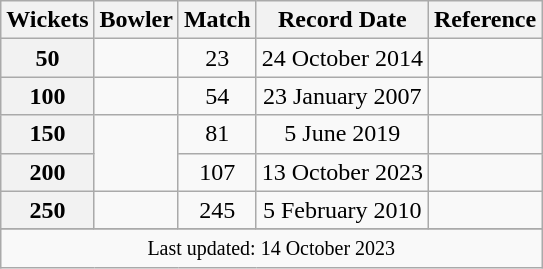<table class="wikitable plainrowheaders sortable" style="text-align:center;">
<tr>
<th scope="col" style="text-align:center;">Wickets</th>
<th scope="col" style="text-align:center;">Bowler</th>
<th scope="col" style="text-align:center;">Match</th>
<th scope="col" style="text-align:center;">Record Date</th>
<th scope="col" style="text-align:center;">Reference</th>
</tr>
<tr>
<th scope="row" style="text-align:center;">50</th>
<td></td>
<td>23</td>
<td>24 October 2014</td>
<td></td>
</tr>
<tr>
<th scope="row" style="text-align:center;">100</th>
<td></td>
<td>54</td>
<td>23 January 2007</td>
<td></td>
</tr>
<tr>
<th scope="row" style="text-align:center;">150</th>
<td rowspan=2></td>
<td>81</td>
<td>5 June 2019</td>
<td></td>
</tr>
<tr>
<th scope="row" style="text-align:center;">200</th>
<td>107</td>
<td>13 October 2023</td>
<td></td>
</tr>
<tr>
<th scope=row style="text-align:center;">250</th>
<td></td>
<td>245</td>
<td>5 February 2010</td>
<td></td>
</tr>
<tr>
</tr>
<tr class=sortbottom>
<td colspan=5><small>Last updated: 14 October 2023</small></td>
</tr>
</table>
